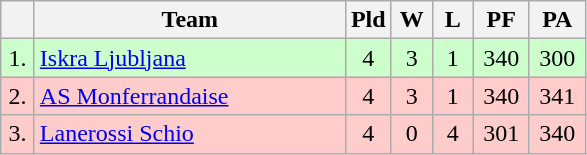<table class=wikitable style="text-align:center">
<tr>
<th width=15></th>
<th width=200>Team</th>
<th width=20>Pld</th>
<th width=20>W</th>
<th width=20>L</th>
<th width=30>PF</th>
<th width=30>PA</th>
</tr>
<tr style="background: #ccffcc;">
<td>1.</td>
<td align=left> <a href='#'>Iskra Ljubljana</a></td>
<td>4</td>
<td>3</td>
<td>1</td>
<td>340</td>
<td>300</td>
</tr>
<tr style="background: #ffcccc;">
<td>2.</td>
<td align=left> <a href='#'>AS Monferrandaise</a></td>
<td>4</td>
<td>3</td>
<td>1</td>
<td>340</td>
<td>341</td>
</tr>
<tr style="background: #ffcccc;">
<td>3.</td>
<td align=left> <a href='#'>Lanerossi Schio</a></td>
<td>4</td>
<td>0</td>
<td>4</td>
<td>301</td>
<td>340</td>
</tr>
</table>
